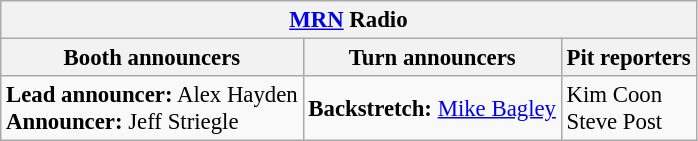<table class="wikitable" style="font-size: 95%">
<tr>
<th colspan="3"><a href='#'>MRN</a> Radio</th>
</tr>
<tr>
<th>Booth announcers</th>
<th>Turn announcers</th>
<th>Pit reporters</th>
</tr>
<tr>
<td><strong>Lead announcer:</strong> Alex Hayden<br><strong>Announcer:</strong> Jeff Striegle</td>
<td><strong>Backstretch:</strong> <a href='#'>Mike Bagley</a></td>
<td>Kim Coon<br>Steve Post</td>
</tr>
</table>
